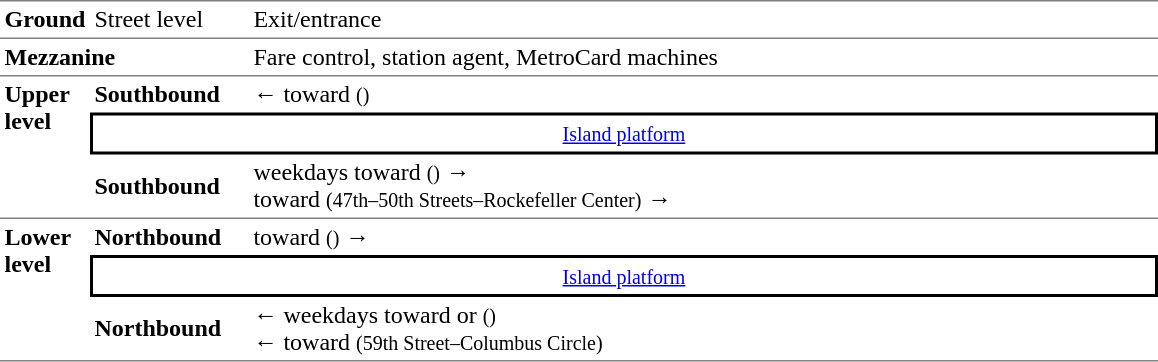<table table border=0 cellspacing=0 cellpadding=3>
<tr>
<td style="border-top:solid 1px gray;" width=50><strong>Ground</strong></td>
<td style="border-top:solid 1px gray;" width=100>Street level</td>
<td style="border-top:solid 1px gray;" width=600>Exit/entrance</td>
</tr>
<tr>
<td style="border-top:solid 1px gray;" colspan=2><strong>Mezzanine</strong></td>
<td style="border-top:solid 1px gray;">Fare control, station agent, MetroCard machines</td>
</tr>
<tr>
<td style="border-top:solid 1px gray;border-bottom:solid 1px gray;" rowspan=3 valign=top><strong>Upper level</strong></td>
<td style="border-top:solid 1px gray;"><span><strong>Southbound</strong></span></td>
<td style="border-top:solid 1px gray;">←  toward  <small>()</small></td>
</tr>
<tr>
<td style="border-top:solid 2px black;border-right:solid 2px black;border-left:solid 2px black;border-bottom:solid 2px black;text-align:center;" colspan=2><small><a href='#'>Island platform</a></small></td>
</tr>
<tr>
<td style="border-bottom:solid 1px gray;"><span><strong>Southbound</strong></span></td>
<td style="border-bottom:solid 1px gray;">   weekdays toward  <small>()</small> →<br>  toward  <small>(47th–50th Streets–Rockefeller Center)</small> →</td>
</tr>
<tr>
<td style="border-bottom:solid 1px gray;" rowspan=3 valign=top><strong>Lower level</strong></td>
<td><span><strong>Northbound</strong></span></td>
<td>  toward  <small>()</small> →</td>
</tr>
<tr>
<td style="border-top:solid 2px black;border-right:solid 2px black;border-left:solid 2px black;border-bottom:solid 2px black;text-align:center;" colspan=2><small><a href='#'>Island platform</a></small></td>
</tr>
<tr>
<td style="border-bottom:solid 1px gray;"><span><strong>Northbound</strong></span></td>
<td style="border-bottom:solid 1px gray;">←  weekdays toward  or  <small>()</small><br>←  toward  <small>(59th Street–Columbus Circle)</small></td>
</tr>
</table>
